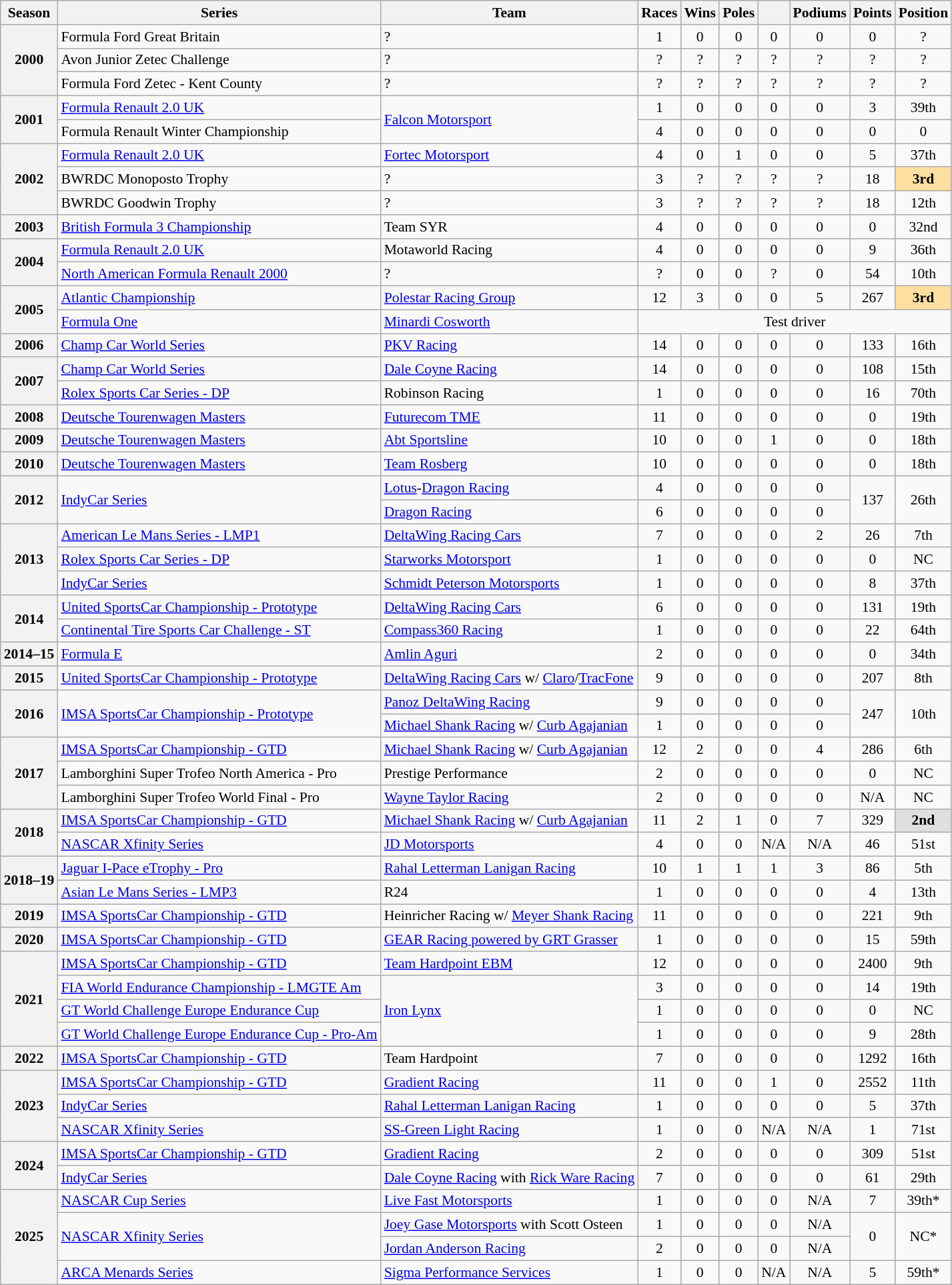<table class="wikitable" style="font-size: 90%; text-align:center">
<tr>
<th>Season</th>
<th>Series</th>
<th>Team</th>
<th>Races</th>
<th>Wins</th>
<th>Poles</th>
<th></th>
<th>Podiums</th>
<th>Points</th>
<th>Position</th>
</tr>
<tr>
<th rowspan="3">2000</th>
<td align=left>Formula Ford Great Britain</td>
<td align=left>?</td>
<td>1</td>
<td>0</td>
<td>0</td>
<td>0</td>
<td>0</td>
<td>0</td>
<td>?</td>
</tr>
<tr>
<td align=left>Avon Junior Zetec Challenge</td>
<td align=left>?</td>
<td>?</td>
<td>?</td>
<td>?</td>
<td>?</td>
<td>?</td>
<td>?</td>
<td>?</td>
</tr>
<tr>
<td align=left>Formula Ford Zetec - Kent County</td>
<td align="left">?</td>
<td>?</td>
<td>?</td>
<td>?</td>
<td>?</td>
<td>?</td>
<td>?</td>
<td>?</td>
</tr>
<tr>
<th rowspan="2">2001</th>
<td align="left"><a href='#'>Formula Renault 2.0 UK</a></td>
<td rowspan="2" align="left"><a href='#'>Falcon Motorsport</a></td>
<td>1</td>
<td>0</td>
<td>0</td>
<td>0</td>
<td>0</td>
<td>3</td>
<td>39th</td>
</tr>
<tr>
<td align=left>Formula Renault Winter Championship</td>
<td>4</td>
<td>0</td>
<td>0</td>
<td>0</td>
<td>0</td>
<td>0</td>
<td>0</td>
</tr>
<tr>
<th rowspan="3">2002</th>
<td align="left"><a href='#'>Formula Renault 2.0 UK</a></td>
<td align="left"><a href='#'>Fortec Motorsport</a></td>
<td>4</td>
<td>0</td>
<td>1</td>
<td>0</td>
<td>0</td>
<td>5</td>
<td>37th</td>
</tr>
<tr>
<td align=left>BWRDC Monoposto Trophy</td>
<td align="left">?</td>
<td>3</td>
<td>?</td>
<td>?</td>
<td>?</td>
<td>?</td>
<td>18</td>
<td style="background:#ffdf9f;"><strong>3rd</strong></td>
</tr>
<tr>
<td align="left">BWRDC Goodwin Trophy</td>
<td align="left">?</td>
<td>3</td>
<td>?</td>
<td>?</td>
<td>?</td>
<td>?</td>
<td>18</td>
<td>12th</td>
</tr>
<tr>
<th>2003</th>
<td align="left"><a href='#'>British Formula 3 Championship</a></td>
<td align="left">Team SYR</td>
<td>4</td>
<td>0</td>
<td>0</td>
<td>0</td>
<td>0</td>
<td>0</td>
<td>32nd</td>
</tr>
<tr>
<th rowspan="2">2004</th>
<td align="left"><a href='#'>Formula Renault 2.0 UK</a></td>
<td align="left">Motaworld Racing</td>
<td>4</td>
<td>0</td>
<td>0</td>
<td>0</td>
<td>0</td>
<td>9</td>
<td>36th</td>
</tr>
<tr>
<td align="left"><a href='#'>North American Formula Renault 2000</a></td>
<td align="left">?</td>
<td>?</td>
<td>0</td>
<td>0</td>
<td>?</td>
<td>0</td>
<td>54</td>
<td>10th</td>
</tr>
<tr>
<th rowspan="2">2005</th>
<td align="left"><a href='#'>Atlantic Championship</a></td>
<td align="left"><a href='#'>Polestar Racing Group</a></td>
<td>12</td>
<td>3</td>
<td>0</td>
<td>0</td>
<td>5</td>
<td>267</td>
<td style="background:#ffdf9f;"><strong>3rd</strong></td>
</tr>
<tr>
<td align="left"><a href='#'>Formula One</a></td>
<td align="left"><a href='#'>Minardi Cosworth</a></td>
<td colspan="7">Test driver</td>
</tr>
<tr>
<th>2006</th>
<td align="left"><a href='#'>Champ Car World Series</a></td>
<td align="left"><a href='#'>PKV Racing</a></td>
<td>14</td>
<td>0</td>
<td>0</td>
<td>0</td>
<td>0</td>
<td>133</td>
<td>16th</td>
</tr>
<tr>
<th rowspan="2">2007</th>
<td align="left"><a href='#'>Champ Car World Series</a></td>
<td align="left"><a href='#'>Dale Coyne Racing</a></td>
<td>14</td>
<td>0</td>
<td>0</td>
<td>0</td>
<td>0</td>
<td>108</td>
<td>15th</td>
</tr>
<tr>
<td align="left"><a href='#'>Rolex Sports Car Series - DP</a></td>
<td align="left">Robinson Racing</td>
<td>1</td>
<td>0</td>
<td>0</td>
<td>0</td>
<td>0</td>
<td>16</td>
<td>70th</td>
</tr>
<tr>
<th>2008</th>
<td align="left"><a href='#'>Deutsche Tourenwagen Masters</a></td>
<td align="left"><a href='#'>Futurecom TME</a></td>
<td>11</td>
<td>0</td>
<td>0</td>
<td>0</td>
<td>0</td>
<td>0</td>
<td>19th</td>
</tr>
<tr>
<th>2009</th>
<td align="left"><a href='#'>Deutsche Tourenwagen Masters</a></td>
<td align="left"><a href='#'>Abt Sportsline</a></td>
<td>10</td>
<td>0</td>
<td>0</td>
<td>1</td>
<td>0</td>
<td>0</td>
<td>18th</td>
</tr>
<tr>
<th>2010</th>
<td align="left"><a href='#'>Deutsche Tourenwagen Masters</a></td>
<td align="left"><a href='#'>Team Rosberg</a></td>
<td>10</td>
<td>0</td>
<td>0</td>
<td>0</td>
<td>0</td>
<td>0</td>
<td>18th</td>
</tr>
<tr>
<th rowspan="2">2012</th>
<td rowspan="2" align="left"><a href='#'>IndyCar Series</a></td>
<td align="left"><a href='#'>Lotus</a>-<a href='#'>Dragon Racing</a></td>
<td>4</td>
<td>0</td>
<td>0</td>
<td>0</td>
<td>0</td>
<td rowspan="2">137</td>
<td rowspan="2">26th</td>
</tr>
<tr>
<td align="left"><a href='#'>Dragon Racing</a></td>
<td>6</td>
<td>0</td>
<td>0</td>
<td>0</td>
<td>0</td>
</tr>
<tr>
<th rowspan="3">2013</th>
<td align="left"><a href='#'>American Le Mans Series - LMP1</a></td>
<td align="left"><a href='#'>DeltaWing Racing Cars</a></td>
<td>7</td>
<td>0</td>
<td>0</td>
<td>0</td>
<td>2</td>
<td>26</td>
<td>7th</td>
</tr>
<tr>
<td align="left"><a href='#'>Rolex Sports Car Series - DP</a></td>
<td align="left"><a href='#'>Starworks Motorsport</a></td>
<td>1</td>
<td>0</td>
<td>0</td>
<td>0</td>
<td>0</td>
<td>0</td>
<td>NC</td>
</tr>
<tr>
<td align="left"><a href='#'>IndyCar Series</a></td>
<td align="left"><a href='#'>Schmidt Peterson Motorsports</a></td>
<td>1</td>
<td>0</td>
<td>0</td>
<td>0</td>
<td>0</td>
<td>8</td>
<td>37th</td>
</tr>
<tr>
<th rowspan="2">2014</th>
<td align="left"><a href='#'>United SportsCar Championship - Prototype</a></td>
<td align="left"><a href='#'>DeltaWing Racing Cars</a></td>
<td>6</td>
<td>0</td>
<td>0</td>
<td>0</td>
<td>0</td>
<td>131</td>
<td>19th</td>
</tr>
<tr>
<td align="left"><a href='#'>Continental Tire Sports Car Challenge - ST</a></td>
<td align="left"><a href='#'>Compass360 Racing</a></td>
<td>1</td>
<td>0</td>
<td>0</td>
<td>0</td>
<td>0</td>
<td>22</td>
<td>64th</td>
</tr>
<tr>
<th>2014–15</th>
<td align="left"><a href='#'>Formula E</a></td>
<td align="left"><a href='#'>Amlin Aguri</a></td>
<td>2</td>
<td>0</td>
<td>0</td>
<td>0</td>
<td>0</td>
<td>0</td>
<td>34th</td>
</tr>
<tr>
<th>2015</th>
<td align="left"><a href='#'>United SportsCar Championship - Prototype</a></td>
<td align="left"><a href='#'>DeltaWing Racing Cars</a> w/ <a href='#'>Claro</a>/<a href='#'>TracFone</a></td>
<td>9</td>
<td>0</td>
<td>0</td>
<td>0</td>
<td>0</td>
<td>207</td>
<td>8th</td>
</tr>
<tr>
<th rowspan="2">2016</th>
<td rowspan="2" align="left"><a href='#'>IMSA SportsCar Championship - Prototype</a></td>
<td align="left"><a href='#'>Panoz DeltaWing Racing</a></td>
<td>9</td>
<td>0</td>
<td>0</td>
<td>0</td>
<td>0</td>
<td rowspan="2">247</td>
<td rowspan="2">10th</td>
</tr>
<tr>
<td align="left"><a href='#'>Michael Shank Racing</a> w/ <a href='#'>Curb Agajanian</a></td>
<td>1</td>
<td>0</td>
<td>0</td>
<td>0</td>
<td>0</td>
</tr>
<tr>
<th rowspan="3">2017</th>
<td align="left"><a href='#'>IMSA SportsCar Championship - GTD</a></td>
<td align="left"><a href='#'>Michael Shank Racing</a> w/ <a href='#'>Curb Agajanian</a></td>
<td>12</td>
<td>2</td>
<td>0</td>
<td>0</td>
<td>4</td>
<td>286</td>
<td>6th</td>
</tr>
<tr>
<td align="left">Lamborghini Super Trofeo North America - Pro</td>
<td align="left">Prestige Performance</td>
<td>2</td>
<td>0</td>
<td>0</td>
<td>0</td>
<td>0</td>
<td>0</td>
<td>NC</td>
</tr>
<tr>
<td align="left">Lamborghini Super Trofeo World Final - Pro</td>
<td align="left"><a href='#'>Wayne Taylor Racing</a></td>
<td>2</td>
<td>0</td>
<td>0</td>
<td>0</td>
<td>0</td>
<td>N/A</td>
<td>NC</td>
</tr>
<tr>
<th rowspan="2">2018</th>
<td align="left"><a href='#'>IMSA SportsCar Championship - GTD</a></td>
<td align="left"><a href='#'>Michael Shank Racing</a> w/ <a href='#'>Curb Agajanian</a></td>
<td>11</td>
<td>2</td>
<td>1</td>
<td>0</td>
<td>7</td>
<td>329</td>
<td style="background:#DFDFDF;"><strong>2nd</strong></td>
</tr>
<tr>
<td align="left"><a href='#'>NASCAR Xfinity Series</a></td>
<td align="left"><a href='#'>JD Motorsports</a></td>
<td>4</td>
<td>0</td>
<td>0</td>
<td>N/A</td>
<td>N/A</td>
<td>46</td>
<td>51st</td>
</tr>
<tr>
<th rowspan="2" nowrap>2018–19</th>
<td align="left" nowrap><a href='#'>Jaguar I-Pace eTrophy - Pro</a></td>
<td align="left" nowrap><a href='#'>Rahal Letterman Lanigan Racing</a></td>
<td>10</td>
<td>1</td>
<td>1</td>
<td>1</td>
<td>3</td>
<td>86</td>
<td>5th</td>
</tr>
<tr>
<td align="left"><a href='#'>Asian Le Mans Series - LMP3</a></td>
<td align="left">R24</td>
<td>1</td>
<td>0</td>
<td>0</td>
<td>0</td>
<td>0</td>
<td>4</td>
<td>13th</td>
</tr>
<tr>
<th>2019</th>
<td align="left"><a href='#'>IMSA SportsCar Championship - GTD</a></td>
<td align="left">Heinricher Racing w/ <a href='#'>Meyer Shank Racing</a></td>
<td>11</td>
<td>0</td>
<td>0</td>
<td>0</td>
<td>0</td>
<td>221</td>
<td>9th</td>
</tr>
<tr>
<th>2020</th>
<td align="left"><a href='#'>IMSA SportsCar Championship - GTD</a></td>
<td align="left"><a href='#'>GEAR Racing powered by GRT Grasser</a></td>
<td>1</td>
<td>0</td>
<td>0</td>
<td>0</td>
<td>0</td>
<td>15</td>
<td>59th</td>
</tr>
<tr>
<th rowspan="4">2021</th>
<td align="left"><a href='#'>IMSA SportsCar Championship - GTD</a></td>
<td align="left"><a href='#'>Team Hardpoint EBM</a></td>
<td>12</td>
<td>0</td>
<td>0</td>
<td>0</td>
<td>0</td>
<td>2400</td>
<td>9th</td>
</tr>
<tr>
<td align="left" nowrap><a href='#'>FIA World Endurance Championship - LMGTE Am</a></td>
<td rowspan="3" align="left"><a href='#'>Iron Lynx</a></td>
<td>3</td>
<td>0</td>
<td>0</td>
<td>0</td>
<td>0</td>
<td>14</td>
<td>19th</td>
</tr>
<tr>
<td align=left><a href='#'>GT World Challenge Europe Endurance Cup</a></td>
<td>1</td>
<td>0</td>
<td>0</td>
<td>0</td>
<td>0</td>
<td>0</td>
<td>NC</td>
</tr>
<tr>
<td align="left"nowrap><a href='#'>GT World Challenge Europe Endurance Cup - Pro-Am</a></td>
<td>1</td>
<td>0</td>
<td>0</td>
<td>0</td>
<td>0</td>
<td>9</td>
<td>28th</td>
</tr>
<tr>
<th>2022</th>
<td align="left"><a href='#'>IMSA SportsCar Championship - GTD</a></td>
<td align="left">Team Hardpoint</td>
<td>7</td>
<td>0</td>
<td>0</td>
<td>0</td>
<td>0</td>
<td>1292</td>
<td>16th</td>
</tr>
<tr>
<th rowspan="3">2023</th>
<td align="left"><a href='#'>IMSA SportsCar Championship - GTD</a></td>
<td align="left"><a href='#'>Gradient Racing</a></td>
<td>11</td>
<td>0</td>
<td>0</td>
<td>1</td>
<td>0</td>
<td>2552</td>
<td>11th</td>
</tr>
<tr>
<td align="left"><a href='#'>IndyCar Series</a></td>
<td align="left"><a href='#'>Rahal Letterman Lanigan Racing</a></td>
<td>1</td>
<td>0</td>
<td>0</td>
<td>0</td>
<td>0</td>
<td>5</td>
<td>37th</td>
</tr>
<tr>
<td align="left"><a href='#'>NASCAR Xfinity Series</a></td>
<td align="left"><a href='#'>SS-Green Light Racing</a></td>
<td>1</td>
<td>0</td>
<td>0</td>
<td>N/A</td>
<td>N/A</td>
<td>1</td>
<td>71st</td>
</tr>
<tr>
<th rowspan="2">2024</th>
<td align=left><a href='#'>IMSA SportsCar Championship - GTD</a></td>
<td align=left><a href='#'>Gradient Racing</a></td>
<td>2</td>
<td>0</td>
<td>0</td>
<td>0</td>
<td>0</td>
<td>309</td>
<td>51st</td>
</tr>
<tr>
<td align=left><a href='#'>IndyCar Series</a></td>
<td align=left nowrap><a href='#'>Dale Coyne Racing</a> with <a href='#'>Rick Ware Racing</a></td>
<td>7</td>
<td>0</td>
<td>0</td>
<td>0</td>
<td>0</td>
<td>61</td>
<td>29th</td>
</tr>
<tr>
<th rowspan="4">2025</th>
<td align=left><a href='#'>NASCAR Cup Series</a></td>
<td align=left><a href='#'>Live Fast Motorsports</a></td>
<td>1</td>
<td>0</td>
<td>0</td>
<td>0</td>
<td>N/A</td>
<td>7</td>
<td>39th*</td>
</tr>
<tr>
<td rowspan="2" align=left><a href='#'>NASCAR Xfinity Series</a></td>
<td align=left><a href='#'>Joey Gase Motorsports</a> with Scott Osteen</td>
<td>1</td>
<td>0</td>
<td>0</td>
<td>0</td>
<td>N/A</td>
<td rowspan="2">0</td>
<td rowspan="2">NC*</td>
</tr>
<tr>
<td align=left><a href='#'>Jordan Anderson Racing</a></td>
<td>2</td>
<td>0</td>
<td>0</td>
<td>0</td>
<td>N/A</td>
</tr>
<tr>
<td align=left><a href='#'>ARCA Menards Series</a></td>
<td align=left><a href='#'>Sigma Performance Services</a></td>
<td>1</td>
<td>0</td>
<td>0</td>
<td>N/A</td>
<td>N/A</td>
<td>5</td>
<td>59th*</td>
</tr>
</table>
